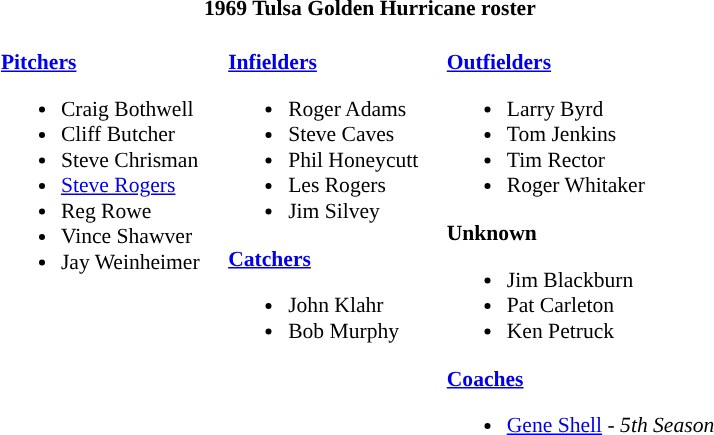<table class="toccolours" style="border-collapse:collapse; font-size:90%;">
<tr>
<th colspan="7">1969 Tulsa Golden Hurricane roster</th>
</tr>
<tr>
<td width="03"> </td>
<td valign="top"><br><strong><a href='#'>Pitchers</a></strong><ul><li>Craig Bothwell</li><li>Cliff Butcher</li><li>Steve Chrisman</li><li><a href='#'>Steve Rogers</a></li><li>Reg Rowe</li><li>Vince Shawver</li><li>Jay Weinheimer</li></ul></td>
<td width="15"> </td>
<td valign="top"><br><strong><a href='#'>Infielders</a></strong><ul><li>Roger Adams</li><li>Steve Caves</li><li>Phil Honeycutt</li><li>Les Rogers</li><li>Jim Silvey</li></ul><strong><a href='#'>Catchers</a></strong><ul><li>John Klahr</li><li>Bob Murphy</li></ul></td>
<td width="15"> </td>
<td valign="top"><br><strong><a href='#'>Outfielders</a></strong><ul><li>Larry Byrd</li><li>Tom Jenkins</li><li>Tim Rector</li><li>Roger Whitaker</li></ul><strong>Unknown</strong><ul><li>Jim Blackburn</li><li>Pat Carleton</li><li>Ken Petruck</li></ul><strong><a href='#'>Coaches</a></strong><ul><li><a href='#'>Gene Shell</a> - <em>5th Season</em></li></ul></td>
<td width="20"> </td>
</tr>
</table>
